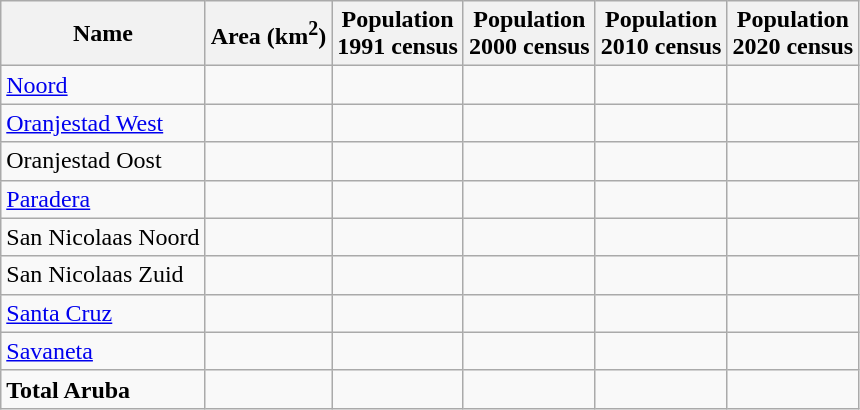<table class="wikitable sortable" style="margin-bottom: 0;">
<tr>
<th>Name</th>
<th>Area (km<sup>2</sup>)</th>
<th>Population <br> 1991 census</th>
<th>Population <br> 2000 census</th>
<th>Population <br> 2010 census</th>
<th>Population <br> 2020 census</th>
</tr>
<tr>
<td><a href='#'>Noord</a></td>
<td></td>
<td></td>
<td></td>
<td></td>
<td></td>
</tr>
<tr>
<td><a href='#'>Oranjestad West</a></td>
<td></td>
<td></td>
<td></td>
<td></td>
<td></td>
</tr>
<tr>
<td>Oranjestad Oost</td>
<td></td>
<td></td>
<td></td>
<td></td>
<td></td>
</tr>
<tr>
<td><a href='#'>Paradera</a></td>
<td></td>
<td></td>
<td></td>
<td></td>
<td></td>
</tr>
<tr>
<td>San Nicolaas Noord</td>
<td></td>
<td></td>
<td></td>
<td></td>
<td></td>
</tr>
<tr>
<td>San Nicolaas Zuid</td>
<td></td>
<td></td>
<td></td>
<td></td>
<td></td>
</tr>
<tr>
<td><a href='#'>Santa Cruz</a></td>
<td></td>
<td></td>
<td></td>
<td></td>
<td></td>
</tr>
<tr>
<td><a href='#'>Savaneta</a></td>
<td></td>
<td></td>
<td></td>
<td></td>
<td></td>
</tr>
<tr>
<td><strong>Total Aruba</strong></td>
<td><strong></strong></td>
<td><strong></strong></td>
<td><strong></strong></td>
<td><strong></strong></td>
<td><strong></strong></td>
</tr>
</table>
